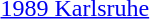<table>
<tr>
<td><a href='#'>1989 Karlsruhe</a></td>
<td></td>
<td></td>
<td></td>
</tr>
</table>
